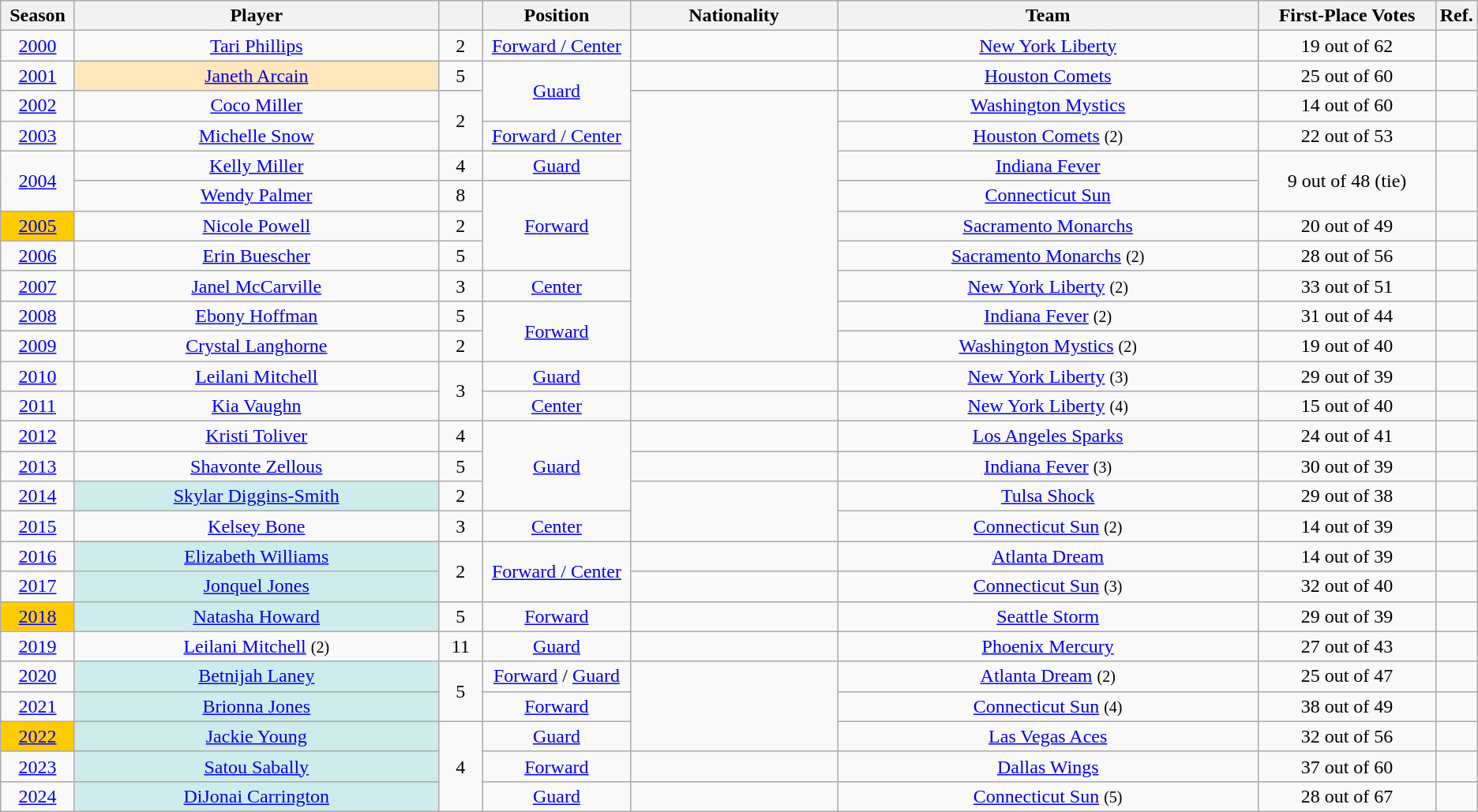<table class="wikitable sortable" style="text-align:center;">
<tr>
<th scope="col" width="5%">Season</th>
<th scope="col">Player</th>
<th scope="col" width="3%"></th>
<th scope="col" width="10%">Position</th>
<th scope="col">Nationality</th>
<th scope="col">Team</th>
<th scope="col" width="12%">First-Place Votes</th>
<th scope="col" width="1%" class="unsortable">Ref.</th>
</tr>
<tr>
<td><a href='#'>2000</a></td>
<td><a href='#'>Tari Phillips</a></td>
<td>2</td>
<td><a href='#'>Forward / Center</a></td>
<td></td>
<td><a href='#'>New York Liberty</a></td>
<td>19 out of 62</td>
<td></td>
</tr>
<tr>
<td><a href='#'>2001</a></td>
<td style="background-color:#FFE6BD"><a href='#'>Janeth Arcain</a></td>
<td>5</td>
<td rowspan=2><a href='#'>Guard</a></td>
<td></td>
<td><a href='#'>Houston Comets</a></td>
<td>25 out of 60</td>
<td></td>
</tr>
<tr>
<td><a href='#'>2002</a></td>
<td><a href='#'>Coco Miller</a></td>
<td rowspan=2>2</td>
<td rowspan=9></td>
<td><a href='#'>Washington Mystics</a></td>
<td>14 out of 60</td>
<td></td>
</tr>
<tr>
<td><a href='#'>2003</a></td>
<td><a href='#'>Michelle Snow</a></td>
<td><a href='#'>Forward / Center</a></td>
<td><a href='#'>Houston Comets</a> <small>(2)</small></td>
<td>22 out of 53</td>
<td></td>
</tr>
<tr>
<td rowspan=2><a href='#'>2004</a></td>
<td><a href='#'>Kelly Miller</a></td>
<td>4</td>
<td><a href='#'>Guard</a></td>
<td><a href='#'>Indiana Fever</a></td>
<td rowspan=2>9 out of 48 (tie)</td>
<td rowspan=2></td>
</tr>
<tr>
<td><a href='#'>Wendy Palmer</a></td>
<td>8</td>
<td rowspan=3><a href='#'>Forward</a></td>
<td><a href='#'>Connecticut Sun</a></td>
</tr>
<tr>
<td style="background-color:#FFCC00"><a href='#'>2005</a></td>
<td><a href='#'>Nicole Powell</a></td>
<td>2</td>
<td><a href='#'>Sacramento Monarchs</a></td>
<td>20 out of 49</td>
<td></td>
</tr>
<tr>
<td><a href='#'>2006</a></td>
<td><a href='#'>Erin Buescher</a></td>
<td>5</td>
<td><a href='#'>Sacramento Monarchs</a> <small>(2)</small></td>
<td>28 out of 56</td>
<td></td>
</tr>
<tr>
<td><a href='#'>2007</a></td>
<td><a href='#'>Janel McCarville</a></td>
<td>3</td>
<td><a href='#'>Center</a></td>
<td><a href='#'>New York Liberty</a> <small>(2)</small></td>
<td>33 out of 51</td>
<td></td>
</tr>
<tr>
<td><a href='#'>2008</a></td>
<td><a href='#'>Ebony Hoffman</a></td>
<td>5</td>
<td rowspan=2><a href='#'>Forward</a></td>
<td><a href='#'>Indiana Fever</a> <small>(2)</small></td>
<td>31 out of 44</td>
<td></td>
</tr>
<tr>
<td><a href='#'>2009</a></td>
<td><a href='#'>Crystal Langhorne</a></td>
<td>2</td>
<td><a href='#'>Washington Mystics</a> <small>(2)</small></td>
<td>19 out of 40</td>
<td></td>
</tr>
<tr>
<td><a href='#'>2010</a></td>
<td><a href='#'>Leilani Mitchell</a></td>
<td rowspan=2>3</td>
<td><a href='#'>Guard</a></td>
<td></td>
<td><a href='#'>New York Liberty</a> <small>(3)</small></td>
<td>29 out of 39</td>
<td></td>
</tr>
<tr>
<td><a href='#'>2011</a></td>
<td><a href='#'>Kia Vaughn</a></td>
<td><a href='#'>Center</a></td>
<td></td>
<td><a href='#'>New York Liberty</a> <small>(4)</small></td>
<td>15 out of 40</td>
<td></td>
</tr>
<tr>
<td><a href='#'>2012</a></td>
<td><a href='#'>Kristi Toliver</a></td>
<td>4</td>
<td rowspan=3><a href='#'>Guard</a></td>
<td></td>
<td><a href='#'>Los Angeles Sparks</a></td>
<td>24 out of 41</td>
<td></td>
</tr>
<tr>
<td><a href='#'>2013</a></td>
<td><a href='#'>Shavonte Zellous</a></td>
<td>5</td>
<td></td>
<td><a href='#'>Indiana Fever</a> <small>(3)</small></td>
<td>30 out of 39</td>
<td></td>
</tr>
<tr>
<td><a href='#'>2014</a></td>
<td style="background-color:#CFECEC"><a href='#'>Skylar Diggins-Smith</a></td>
<td>2</td>
<td rowspan=2></td>
<td><a href='#'>Tulsa Shock</a></td>
<td>29 out of 38</td>
<td></td>
</tr>
<tr>
<td><a href='#'>2015</a></td>
<td><a href='#'>Kelsey Bone</a></td>
<td>3</td>
<td><a href='#'>Center</a></td>
<td><a href='#'>Connecticut Sun</a> <small>(2)</small></td>
<td>14 out of 39</td>
<td></td>
</tr>
<tr>
<td><a href='#'>2016</a></td>
<td style="background-color:#CFECEC"><a href='#'>Elizabeth Williams</a></td>
<td rowspan=2>2</td>
<td rowspan=2><a href='#'>Forward / Center</a></td>
<td></td>
<td><a href='#'>Atlanta Dream</a></td>
<td>14 out of 39</td>
<td></td>
</tr>
<tr>
<td><a href='#'>2017</a></td>
<td style="background-color:#CFECEC"><a href='#'>Jonquel Jones</a></td>
<td></td>
<td><a href='#'>Connecticut Sun</a> <small>(3)</small></td>
<td>32 out of 40</td>
<td></td>
</tr>
<tr>
<td style="background-color:#FFCC00"><a href='#'>2018</a></td>
<td style="background-color:#CFECEC"><a href='#'>Natasha Howard</a></td>
<td>5</td>
<td><a href='#'>Forward</a></td>
<td></td>
<td><a href='#'>Seattle Storm</a></td>
<td>29 out of 39</td>
<td></td>
</tr>
<tr>
<td><a href='#'>2019</a></td>
<td><a href='#'>Leilani Mitchell</a> <small>(2)</small></td>
<td>11</td>
<td><a href='#'>Guard</a></td>
<td></td>
<td><a href='#'>Phoenix Mercury</a></td>
<td>27 out of 43</td>
<td></td>
</tr>
<tr>
<td><a href='#'>2020</a></td>
<td style="background-color:#CFECEC"><a href='#'>Betnijah Laney</a></td>
<td rowspan=2>5</td>
<td><a href='#'>Forward</a> / <a href='#'>Guard</a></td>
<td rowspan=3></td>
<td><a href='#'>Atlanta Dream</a> <small>(2)</small></td>
<td>25 out of 47</td>
<td></td>
</tr>
<tr>
<td><a href='#'>2021</a></td>
<td style="background-color:#CFECEC"><a href='#'>Brionna Jones</a></td>
<td><a href='#'>Forward</a></td>
<td><a href='#'>Connecticut Sun</a> <small>(4)</small></td>
<td>38 out of 49</td>
<td></td>
</tr>
<tr>
<td style="background-color:#FFCC00"><a href='#'>2022</a></td>
<td style="background-color:#CFECEC"><a href='#'>Jackie Young</a></td>
<td rowspan=3>4</td>
<td><a href='#'>Guard</a></td>
<td><a href='#'>Las Vegas Aces</a></td>
<td>32 out of 56</td>
<td></td>
</tr>
<tr>
<td><a href='#'>2023</a></td>
<td style="background-color:#CFECEC"><a href='#'>Satou Sabally</a></td>
<td><a href='#'>Forward</a></td>
<td></td>
<td><a href='#'>Dallas Wings</a></td>
<td>37 out of 60</td>
<td></td>
</tr>
<tr>
<td><a href='#'>2024</a></td>
<td style="background-color:#CFECEC"><a href='#'>DiJonai Carrington</a></td>
<td><a href='#'>Guard</a></td>
<td></td>
<td><a href='#'>Connecticut Sun</a> <small>(5)</small></td>
<td>28 out of 67</td>
<td></td>
</tr>
</table>
